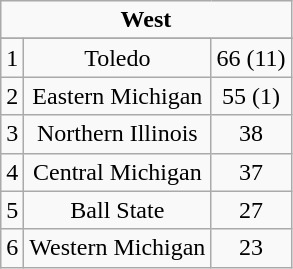<table class="wikitable" style="display: inline-table;">
<tr align="center">
<td align="center" Colspan="3"><strong>West</strong></td>
</tr>
<tr align="center">
</tr>
<tr align="center">
<td>1</td>
<td>Toledo</td>
<td>66 (11)</td>
</tr>
<tr align="center">
<td>2</td>
<td>Eastern Michigan</td>
<td>55 (1)</td>
</tr>
<tr align="center">
<td>3</td>
<td>Northern Illinois</td>
<td>38</td>
</tr>
<tr align="center">
<td>4</td>
<td>Central Michigan</td>
<td>37</td>
</tr>
<tr align="center">
<td>5</td>
<td>Ball State</td>
<td>27</td>
</tr>
<tr align="center">
<td>6</td>
<td>Western Michigan</td>
<td>23</td>
</tr>
</table>
